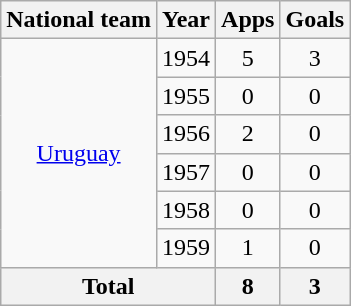<table class="wikitable" style="text-align:center">
<tr>
<th>National team</th>
<th>Year</th>
<th>Apps</th>
<th>Goals</th>
</tr>
<tr>
<td rowspan="6"><a href='#'>Uruguay</a></td>
<td>1954</td>
<td>5</td>
<td>3</td>
</tr>
<tr>
<td>1955</td>
<td>0</td>
<td>0</td>
</tr>
<tr>
<td>1956</td>
<td>2</td>
<td>0</td>
</tr>
<tr>
<td>1957</td>
<td>0</td>
<td>0</td>
</tr>
<tr>
<td>1958</td>
<td>0</td>
<td>0</td>
</tr>
<tr>
<td>1959</td>
<td>1</td>
<td>0</td>
</tr>
<tr>
<th colspan="2">Total</th>
<th>8</th>
<th>3</th>
</tr>
</table>
